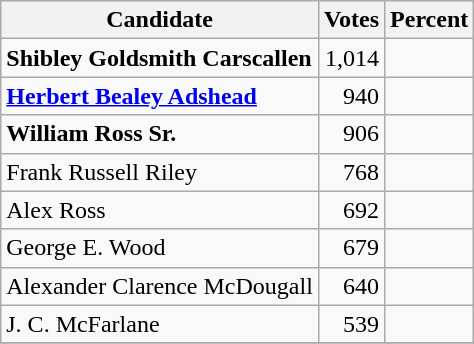<table class="wikitable">
<tr>
<th>Candidate</th>
<th>Votes</th>
<th>Percent</th>
</tr>
<tr>
<td style="font-weight:bold;">Shibley Goldsmith Carscallen</td>
<td style="text-align:right;">1,014</td>
<td style="text-align:right;"></td>
</tr>
<tr>
<td style="font-weight:bold;"><a href='#'>Herbert Bealey Adshead</a></td>
<td style="text-align:right;">940</td>
<td style="text-align:right;"></td>
</tr>
<tr>
<td style="font-weight:bold;">William Ross Sr.</td>
<td style="text-align:right;">906</td>
<td style="text-align:right;"></td>
</tr>
<tr>
<td>Frank Russell Riley</td>
<td style="text-align:right;">768</td>
<td style="text-align:right;"></td>
</tr>
<tr>
<td>Alex Ross</td>
<td style="text-align:right;">692</td>
<td style="text-align:right;"></td>
</tr>
<tr>
<td>George E. Wood</td>
<td style="text-align:right;">679</td>
<td style="text-align:right;"></td>
</tr>
<tr>
<td>Alexander Clarence McDougall</td>
<td style="text-align:right;">640</td>
<td style="text-align:right;"></td>
</tr>
<tr>
<td>J. C. McFarlane</td>
<td style="text-align:right;">539</td>
<td style="text-align:right;"></td>
</tr>
<tr>
</tr>
</table>
